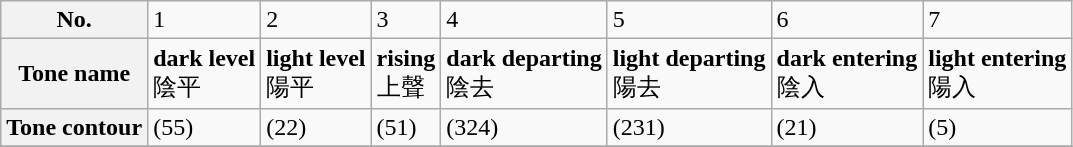<table class="wikitable">
<tr>
<th>No.</th>
<td>1</td>
<td>2</td>
<td>3</td>
<td>4</td>
<td>5</td>
<td>6</td>
<td>7</td>
</tr>
<tr>
<th>Tone name</th>
<td><strong>dark level</strong><br>陰平</td>
<td><strong>light level</strong><br>陽平</td>
<td><strong>rising</strong><br>上聲</td>
<td><strong>dark departing</strong><br>陰去</td>
<td><strong>light departing</strong><br>陽去</td>
<td><strong>dark entering</strong><br>陰入</td>
<td><strong>light entering</strong><br>陽入</td>
</tr>
<tr>
<th>Tone contour</th>
<td> (55)</td>
<td> (22)</td>
<td> (51)</td>
<td> (324)</td>
<td> (231)</td>
<td> (21)</td>
<td> (5)</td>
</tr>
<tr>
</tr>
</table>
